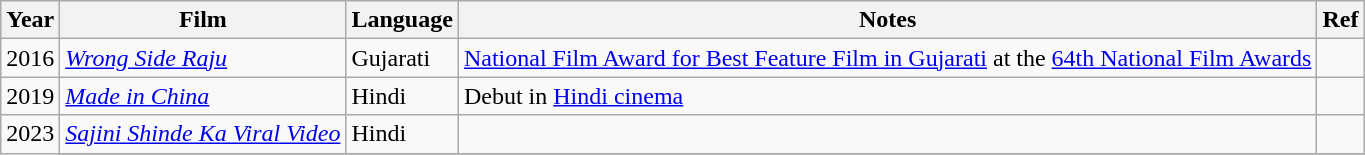<table class="wikitable">
<tr>
<th>Year</th>
<th>Film</th>
<th>Language</th>
<th>Notes</th>
<th>Ref</th>
</tr>
<tr>
<td>2016</td>
<td><em><a href='#'>Wrong Side Raju</a></em></td>
<td>Gujarati</td>
<td><a href='#'>National Film Award for Best Feature Film in Gujarati</a> at the <a href='#'>64th National Film Awards</a></td>
<td></td>
</tr>
<tr>
<td>2019</td>
<td><em><a href='#'>Made in China</a></em></td>
<td>Hindi</td>
<td>Debut in <a href='#'>Hindi cinema</a></td>
<td></td>
</tr>
<tr>
<td rowspan="2">2023</td>
<td><em><a href='#'>Sajini Shinde Ka Viral Video</a></em></td>
<td>Hindi</td>
<td></td>
<td></td>
</tr>
<tr>
</tr>
</table>
